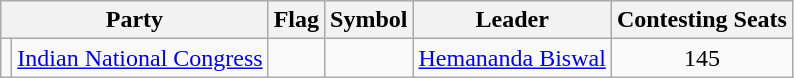<table class="wikitable" style="text-align:center;">
<tr>
<th colspan="2">Party</th>
<th>Flag</th>
<th>Symbol</th>
<th>Leader</th>
<th>Contesting Seats</th>
</tr>
<tr>
<td></td>
<td><a href='#'>Indian National Congress</a></td>
<td></td>
<td></td>
<td><a href='#'>Hemananda Biswal</a></td>
<td>145</td>
</tr>
</table>
